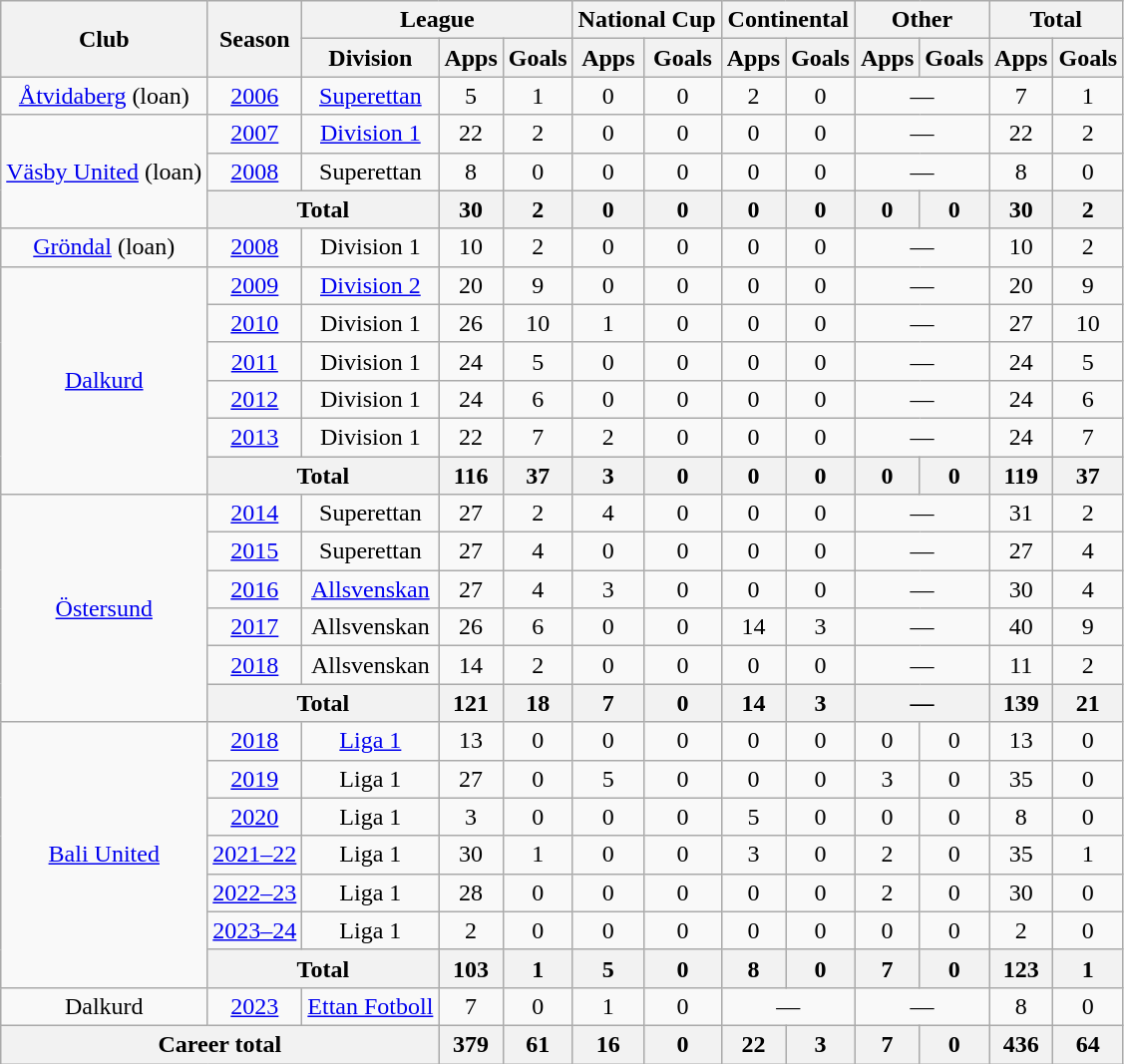<table class="wikitable" style="text-align:center">
<tr>
<th rowspan="2">Club</th>
<th rowspan="2">Season</th>
<th colspan="3">League</th>
<th colspan="2">National Cup</th>
<th colspan="2">Continental</th>
<th colspan="2">Other</th>
<th colspan="2">Total</th>
</tr>
<tr>
<th>Division</th>
<th>Apps</th>
<th>Goals</th>
<th>Apps</th>
<th>Goals</th>
<th>Apps</th>
<th>Goals</th>
<th>Apps</th>
<th>Goals</th>
<th>Apps</th>
<th>Goals</th>
</tr>
<tr>
<td><a href='#'>Åtvidaberg</a> (loan)</td>
<td><a href='#'>2006</a></td>
<td><a href='#'>Superettan</a></td>
<td>5</td>
<td>1</td>
<td>0</td>
<td>0</td>
<td>2</td>
<td>0</td>
<td colspan="2">—</td>
<td>7</td>
<td>1</td>
</tr>
<tr>
<td rowspan="3"><a href='#'>Väsby United</a> (loan)</td>
<td><a href='#'>2007</a></td>
<td><a href='#'>Division 1</a></td>
<td>22</td>
<td>2</td>
<td>0</td>
<td>0</td>
<td>0</td>
<td>0</td>
<td colspan="2">—</td>
<td>22</td>
<td>2</td>
</tr>
<tr>
<td><a href='#'>2008</a></td>
<td>Superettan</td>
<td>8</td>
<td>0</td>
<td>0</td>
<td>0</td>
<td>0</td>
<td>0</td>
<td colspan="2">—</td>
<td>8</td>
<td>0</td>
</tr>
<tr>
<th colspan="2">Total</th>
<th>30</th>
<th>2</th>
<th>0</th>
<th>0</th>
<th>0</th>
<th>0</th>
<th>0</th>
<th>0</th>
<th>30</th>
<th>2</th>
</tr>
<tr>
<td><a href='#'>Gröndal</a> (loan)</td>
<td><a href='#'>2008</a></td>
<td>Division 1</td>
<td>10</td>
<td>2</td>
<td>0</td>
<td>0</td>
<td>0</td>
<td>0</td>
<td colspan="2">—</td>
<td>10</td>
<td>2</td>
</tr>
<tr>
<td rowspan="6"><a href='#'>Dalkurd</a></td>
<td><a href='#'>2009</a></td>
<td><a href='#'>Division 2</a></td>
<td>20</td>
<td>9</td>
<td>0</td>
<td>0</td>
<td>0</td>
<td>0</td>
<td colspan="2">—</td>
<td>20</td>
<td>9</td>
</tr>
<tr>
<td><a href='#'>2010</a></td>
<td>Division 1</td>
<td>26</td>
<td>10</td>
<td>1</td>
<td>0</td>
<td>0</td>
<td>0</td>
<td colspan="2">—</td>
<td>27</td>
<td>10</td>
</tr>
<tr>
<td><a href='#'>2011</a></td>
<td>Division 1</td>
<td>24</td>
<td>5</td>
<td>0</td>
<td>0</td>
<td>0</td>
<td>0</td>
<td colspan="2">—</td>
<td>24</td>
<td>5</td>
</tr>
<tr>
<td><a href='#'>2012</a></td>
<td>Division 1</td>
<td>24</td>
<td>6</td>
<td>0</td>
<td>0</td>
<td>0</td>
<td>0</td>
<td colspan="2">—</td>
<td>24</td>
<td>6</td>
</tr>
<tr>
<td><a href='#'>2013</a></td>
<td>Division 1</td>
<td>22</td>
<td>7</td>
<td>2</td>
<td>0</td>
<td>0</td>
<td>0</td>
<td colspan="2">—</td>
<td>24</td>
<td>7</td>
</tr>
<tr>
<th colspan="2">Total</th>
<th>116</th>
<th>37</th>
<th>3</th>
<th>0</th>
<th>0</th>
<th>0</th>
<th>0</th>
<th>0</th>
<th>119</th>
<th>37</th>
</tr>
<tr>
<td rowspan="6"><a href='#'>Östersund</a></td>
<td><a href='#'>2014</a></td>
<td>Superettan</td>
<td>27</td>
<td>2</td>
<td>4</td>
<td>0</td>
<td>0</td>
<td>0</td>
<td colspan="2">—</td>
<td>31</td>
<td>2</td>
</tr>
<tr>
<td><a href='#'>2015</a></td>
<td>Superettan</td>
<td>27</td>
<td>4</td>
<td>0</td>
<td>0</td>
<td>0</td>
<td>0</td>
<td colspan="2">—</td>
<td>27</td>
<td>4</td>
</tr>
<tr>
<td><a href='#'>2016</a></td>
<td><a href='#'>Allsvenskan</a></td>
<td>27</td>
<td>4</td>
<td>3</td>
<td>0</td>
<td>0</td>
<td>0</td>
<td colspan="2">—</td>
<td>30</td>
<td>4</td>
</tr>
<tr>
<td><a href='#'>2017</a></td>
<td>Allsvenskan</td>
<td>26</td>
<td>6</td>
<td>0</td>
<td>0</td>
<td>14</td>
<td>3</td>
<td colspan="2">—</td>
<td>40</td>
<td>9</td>
</tr>
<tr>
<td><a href='#'>2018</a></td>
<td>Allsvenskan</td>
<td>14</td>
<td>2</td>
<td>0</td>
<td>0</td>
<td>0</td>
<td>0</td>
<td colspan="2">—</td>
<td>11</td>
<td>2</td>
</tr>
<tr>
<th colspan="2">Total</th>
<th>121</th>
<th>18</th>
<th>7</th>
<th>0</th>
<th>14</th>
<th>3</th>
<th colspan="2">—</th>
<th>139</th>
<th>21</th>
</tr>
<tr>
<td rowspan="7"><a href='#'>Bali United</a></td>
<td><a href='#'>2018</a></td>
<td><a href='#'>Liga 1</a></td>
<td>13</td>
<td>0</td>
<td>0</td>
<td>0</td>
<td>0</td>
<td>0</td>
<td>0</td>
<td>0</td>
<td>13</td>
<td>0</td>
</tr>
<tr>
<td><a href='#'>2019</a></td>
<td>Liga 1</td>
<td>27</td>
<td>0</td>
<td>5</td>
<td>0</td>
<td>0</td>
<td>0</td>
<td>3</td>
<td>0</td>
<td>35</td>
<td>0</td>
</tr>
<tr>
<td><a href='#'>2020</a></td>
<td>Liga 1</td>
<td>3</td>
<td>0</td>
<td>0</td>
<td>0</td>
<td>5</td>
<td>0</td>
<td>0</td>
<td>0</td>
<td>8</td>
<td>0</td>
</tr>
<tr>
<td><a href='#'>2021–22</a></td>
<td>Liga 1</td>
<td>30</td>
<td>1</td>
<td>0</td>
<td>0</td>
<td>3</td>
<td>0</td>
<td>2</td>
<td>0</td>
<td>35</td>
<td>1</td>
</tr>
<tr>
<td><a href='#'>2022–23</a></td>
<td>Liga 1</td>
<td>28</td>
<td>0</td>
<td>0</td>
<td>0</td>
<td>0</td>
<td>0</td>
<td>2</td>
<td>0</td>
<td>30</td>
<td>0</td>
</tr>
<tr>
<td><a href='#'>2023–24</a></td>
<td>Liga 1</td>
<td>2</td>
<td>0</td>
<td>0</td>
<td>0</td>
<td>0</td>
<td>0</td>
<td>0</td>
<td>0</td>
<td>2</td>
<td>0</td>
</tr>
<tr>
<th colspan="2">Total</th>
<th>103</th>
<th>1</th>
<th>5</th>
<th>0</th>
<th>8</th>
<th>0</th>
<th>7</th>
<th>0</th>
<th>123</th>
<th>1</th>
</tr>
<tr>
<td>Dalkurd</td>
<td><a href='#'>2023</a></td>
<td><a href='#'>Ettan Fotboll</a></td>
<td>7</td>
<td>0</td>
<td>1</td>
<td>0</td>
<td colspan="2">—</td>
<td colspan="2">—</td>
<td>8</td>
<td>0</td>
</tr>
<tr>
<th colspan="3">Career total</th>
<th>379</th>
<th>61</th>
<th>16</th>
<th>0</th>
<th>22</th>
<th>3</th>
<th>7</th>
<th>0</th>
<th>436</th>
<th>64</th>
</tr>
</table>
